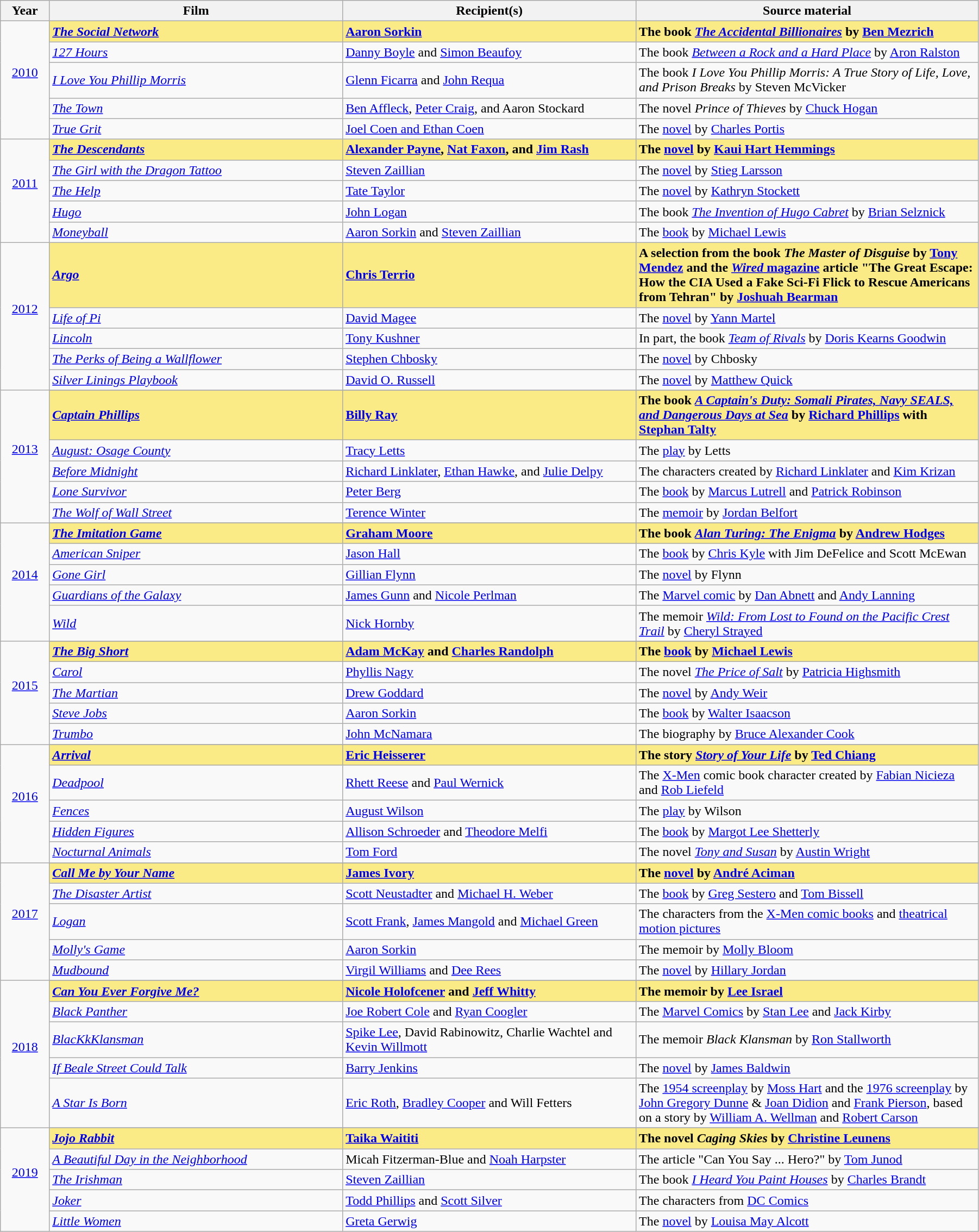<table class="wikitable" width="95%" cellpadding="5">
<tr>
<th width="5%">Year</th>
<th width="30%">Film</th>
<th width="30%">Recipient(s)</th>
<th width="35%">Source material</th>
</tr>
<tr>
<td rowspan="5" style="text-align:center;"><a href='#'>2010</a><br><br></td>
<td style="background:#FAEB86;"><strong><em><a href='#'>The Social Network</a></em></strong></td>
<td style="background:#FAEB86;"><strong><a href='#'>Aaron Sorkin</a></strong></td>
<td style="background:#FAEB86"><strong>The book <em><a href='#'>The Accidental Billionaires</a></em> by <a href='#'>Ben Mezrich</a></strong></td>
</tr>
<tr>
<td><em><a href='#'>127 Hours</a></em></td>
<td><a href='#'>Danny Boyle</a> and <a href='#'>Simon Beaufoy</a></td>
<td>The book <em><a href='#'>Between a Rock and a Hard Place</a></em> by <a href='#'>Aron Ralston</a></td>
</tr>
<tr>
<td><em><a href='#'>I Love You Phillip Morris</a></em></td>
<td><a href='#'>Glenn Ficarra</a> and <a href='#'>John Requa</a></td>
<td>The book <em>I Love You Phillip Morris: A True Story of Life, Love, and Prison Breaks</em> by Steven McVicker</td>
</tr>
<tr>
<td><em><a href='#'>The Town</a></em></td>
<td><a href='#'>Ben Affleck</a>, <a href='#'>Peter Craig</a>, and Aaron Stockard</td>
<td>The novel <em>Prince of Thieves</em> by <a href='#'>Chuck Hogan</a></td>
</tr>
<tr>
<td><em><a href='#'>True Grit</a></em></td>
<td><a href='#'>Joel Coen and Ethan Coen</a></td>
<td>The <a href='#'>novel</a> by <a href='#'>Charles Portis</a></td>
</tr>
<tr>
<td rowspan="5" style="text-align:center;"><a href='#'>2011</a><br><br></td>
<td style="background:#FAEB86;"><strong><em><a href='#'>The Descendants</a></em></strong></td>
<td style="background:#FAEB86;"><strong><a href='#'>Alexander Payne</a>, <a href='#'>Nat Faxon</a>, and <a href='#'>Jim Rash</a></strong></td>
<td style="background:#FAEB86"><strong>The <a href='#'>novel</a> by <a href='#'>Kaui Hart Hemmings</a></strong></td>
</tr>
<tr>
<td><em><a href='#'>The Girl with the Dragon Tattoo</a></em></td>
<td><a href='#'>Steven Zaillian</a></td>
<td>The <a href='#'>novel</a> by <a href='#'>Stieg Larsson</a></td>
</tr>
<tr>
<td><em><a href='#'>The Help</a></em></td>
<td><a href='#'>Tate Taylor</a></td>
<td>The <a href='#'>novel</a> by <a href='#'>Kathryn Stockett</a></td>
</tr>
<tr>
<td><em><a href='#'>Hugo</a></em></td>
<td><a href='#'>John Logan</a></td>
<td>The book <em><a href='#'>The Invention of Hugo Cabret</a></em> by <a href='#'>Brian Selznick</a></td>
</tr>
<tr>
<td><em><a href='#'>Moneyball</a></em></td>
<td><a href='#'>Aaron Sorkin</a> and <a href='#'>Steven Zaillian</a></td>
<td>The <a href='#'>book</a> by <a href='#'>Michael Lewis</a></td>
</tr>
<tr>
<td rowspan="5" style="text-align:center;"><a href='#'>2012</a><br><br></td>
<td style="background:#FAEB86;"><strong><em><a href='#'>Argo</a></em></strong></td>
<td style="background:#FAEB86;"><strong><a href='#'>Chris Terrio</a></strong></td>
<td style="background:#FAEB86"><strong>A selection from the book <em>The Master of Disguise</em> by <a href='#'>Tony Mendez</a> and the <a href='#'><em>Wired</em> magazine</a> article "The Great Escape: How the CIA Used a Fake Sci-Fi Flick to Rescue Americans from Tehran" by <a href='#'>Joshuah Bearman</a></strong></td>
</tr>
<tr>
<td><em><a href='#'>Life of Pi</a></em></td>
<td><a href='#'>David Magee</a></td>
<td>The <a href='#'>novel</a> by <a href='#'>Yann Martel</a></td>
</tr>
<tr>
<td><em><a href='#'>Lincoln</a></em></td>
<td><a href='#'>Tony Kushner</a></td>
<td>In part, the book <em><a href='#'>Team of Rivals</a></em> by <a href='#'>Doris Kearns Goodwin</a></td>
</tr>
<tr>
<td><em><a href='#'>The Perks of Being a Wallflower</a></em></td>
<td><a href='#'>Stephen Chbosky</a></td>
<td>The <a href='#'>novel</a> by Chbosky</td>
</tr>
<tr>
<td><em><a href='#'>Silver Linings Playbook</a></em></td>
<td><a href='#'>David O. Russell</a></td>
<td>The <a href='#'>novel</a> by <a href='#'>Matthew Quick</a></td>
</tr>
<tr>
<td rowspan="6" style="text-align:center;"><a href='#'>2013</a><br><br></td>
</tr>
<tr>
<td style="background:#FAEB86;"><strong><em><a href='#'>Captain Phillips</a></em></strong></td>
<td style="background:#FAEB86;"><strong><a href='#'>Billy Ray</a></strong></td>
<td style="background:#FAEB86"><strong>The book <em><a href='#'>A Captain's Duty: Somali Pirates, Navy SEALS, and Dangerous Days at Sea</a></em> by <a href='#'>Richard Phillips</a> with <a href='#'>Stephan Talty</a></strong></td>
</tr>
<tr>
<td><em><a href='#'>August: Osage County</a></em></td>
<td><a href='#'>Tracy Letts</a></td>
<td>The <a href='#'>play</a> by Letts</td>
</tr>
<tr>
<td><em><a href='#'>Before Midnight</a></em></td>
<td><a href='#'>Richard Linklater</a>, <a href='#'>Ethan Hawke</a>, and <a href='#'>Julie Delpy</a></td>
<td>The characters created by <a href='#'>Richard Linklater</a> and <a href='#'>Kim Krizan</a></td>
</tr>
<tr>
<td><em><a href='#'>Lone Survivor</a></em></td>
<td><a href='#'>Peter Berg</a></td>
<td>The <a href='#'>book</a> by <a href='#'>Marcus Lutrell</a> and <a href='#'>Patrick Robinson</a></td>
</tr>
<tr>
<td><em><a href='#'>The Wolf of Wall Street</a></em></td>
<td><a href='#'>Terence Winter</a></td>
<td>The <a href='#'>memoir</a> by <a href='#'>Jordan Belfort</a></td>
</tr>
<tr>
<td rowspan="6" style="text-align:center;"><a href='#'>2014</a><br><br></td>
</tr>
<tr>
<td style="background:#FAEB86;"><strong><em><a href='#'>The Imitation Game</a></em></strong></td>
<td style="background:#FAEB86;"><strong><a href='#'>Graham Moore</a></strong></td>
<td style="background:#FAEB86"><strong>The book <em><a href='#'>Alan Turing: The Enigma</a></em> by <a href='#'>Andrew Hodges</a></strong></td>
</tr>
<tr>
<td><em><a href='#'>American Sniper</a></em></td>
<td><a href='#'>Jason Hall</a></td>
<td>The <a href='#'>book</a> by <a href='#'>Chris Kyle</a> with Jim DeFelice and Scott McEwan</td>
</tr>
<tr>
<td><em><a href='#'>Gone Girl</a></em></td>
<td><a href='#'>Gillian Flynn</a></td>
<td>The <a href='#'>novel</a> by Flynn</td>
</tr>
<tr>
<td><em><a href='#'>Guardians of the Galaxy</a></em></td>
<td><a href='#'>James Gunn</a> and <a href='#'>Nicole Perlman</a></td>
<td>The <a href='#'>Marvel comic</a> by <a href='#'>Dan Abnett</a> and <a href='#'>Andy Lanning</a></td>
</tr>
<tr>
<td><em><a href='#'>Wild</a></em></td>
<td><a href='#'>Nick Hornby</a></td>
<td>The memoir <em><a href='#'>Wild: From Lost to Found on the Pacific Crest Trail</a></em> by <a href='#'>Cheryl Strayed</a></td>
</tr>
<tr>
<td rowspan="6" style="text-align:center;"><a href='#'>2015</a><br><br></td>
</tr>
<tr>
<td style="background:#FAEB86;"><strong><em><a href='#'>The Big Short</a></em></strong></td>
<td style="background:#FAEB86;"><strong><a href='#'>Adam McKay</a> and <a href='#'>Charles Randolph</a></strong></td>
<td style="background:#FAEB86"><strong>The <a href='#'>book</a> by <a href='#'>Michael Lewis</a></strong></td>
</tr>
<tr>
<td><em><a href='#'>Carol</a></em></td>
<td><a href='#'>Phyllis Nagy</a></td>
<td>The novel <em><a href='#'>The Price of Salt</a></em> by <a href='#'>Patricia Highsmith</a></td>
</tr>
<tr>
<td><em><a href='#'>The Martian</a></em></td>
<td><a href='#'>Drew Goddard</a></td>
<td>The <a href='#'>novel</a> by <a href='#'>Andy Weir</a></td>
</tr>
<tr>
<td><em><a href='#'>Steve Jobs</a></em></td>
<td><a href='#'>Aaron Sorkin</a></td>
<td>The <a href='#'>book</a> by <a href='#'>Walter Isaacson</a></td>
</tr>
<tr>
<td><em><a href='#'>Trumbo</a></em></td>
<td><a href='#'>John McNamara</a></td>
<td>The biography by <a href='#'>Bruce Alexander Cook</a></td>
</tr>
<tr>
<td rowspan="6" style="text-align:center;"><a href='#'>2016</a><br><br></td>
</tr>
<tr>
<td style="background:#FAEB86;"><strong><em><a href='#'>Arrival</a></em></strong></td>
<td style="background:#FAEB86;"><strong><a href='#'>Eric Heisserer</a></strong></td>
<td style="background:#FAEB86"><strong>The story <em><a href='#'>Story of Your Life</a></em> by <a href='#'>Ted Chiang</a></strong></td>
</tr>
<tr>
<td><em><a href='#'>Deadpool</a></em></td>
<td><a href='#'>Rhett Reese</a> and <a href='#'>Paul Wernick</a></td>
<td>The <a href='#'>X-Men</a> comic book character created by <a href='#'>Fabian Nicieza</a> and <a href='#'>Rob Liefeld</a></td>
</tr>
<tr>
<td><em><a href='#'>Fences</a></em></td>
<td><a href='#'>August Wilson</a></td>
<td>The <a href='#'>play</a> by Wilson</td>
</tr>
<tr>
<td><em><a href='#'>Hidden Figures</a></em></td>
<td><a href='#'>Allison Schroeder</a> and <a href='#'>Theodore Melfi</a></td>
<td>The <a href='#'>book</a> by <a href='#'>Margot Lee Shetterly</a></td>
</tr>
<tr>
<td><em><a href='#'>Nocturnal Animals</a></em></td>
<td><a href='#'>Tom Ford</a></td>
<td>The novel <em><a href='#'>Tony and Susan</a></em> by <a href='#'>Austin Wright</a></td>
</tr>
<tr>
<td rowspan="6" style="text-align:center;"><a href='#'>2017</a><br><br></td>
</tr>
<tr>
<td style="background:#FAEB86;"><strong><em><a href='#'>Call Me by Your Name</a></em></strong></td>
<td style="background:#FAEB86;"><strong><a href='#'>James Ivory</a></strong></td>
<td style="background:#FAEB86"><strong>The <a href='#'>novel</a> by <a href='#'>André Aciman</a></strong></td>
</tr>
<tr>
<td><em><a href='#'>The Disaster Artist</a></em></td>
<td><a href='#'>Scott Neustadter</a> and <a href='#'>Michael H. Weber</a></td>
<td>The <a href='#'>book</a> by <a href='#'>Greg Sestero</a> and <a href='#'>Tom Bissell</a></td>
</tr>
<tr>
<td><em><a href='#'>Logan</a></em></td>
<td><a href='#'>Scott Frank</a>, <a href='#'>James Mangold</a> and <a href='#'>Michael Green</a></td>
<td>The characters from the <a href='#'>X-Men comic books</a> and <a href='#'>theatrical motion pictures</a></td>
</tr>
<tr>
<td><em><a href='#'>Molly's Game</a></em></td>
<td><a href='#'>Aaron Sorkin</a></td>
<td>The memoir by <a href='#'>Molly Bloom</a></td>
</tr>
<tr>
<td><em><a href='#'>Mudbound</a></em></td>
<td><a href='#'>Virgil Williams</a> and <a href='#'>Dee Rees</a></td>
<td>The <a href='#'>novel</a> by <a href='#'>Hillary Jordan</a></td>
</tr>
<tr>
<td rowspan="6" style="text-align:center;"><a href='#'>2018</a><br><br></td>
</tr>
<tr>
<td style="background:#FAEB86;"><strong><em><a href='#'>Can You Ever Forgive Me?</a></em></strong></td>
<td style="background:#FAEB86;"><strong><a href='#'>Nicole Holofcener</a> and <a href='#'>Jeff Whitty</a></strong></td>
<td style="background:#FAEB86"><strong>The memoir by <a href='#'>Lee Israel</a></strong></td>
</tr>
<tr>
<td><em><a href='#'>Black Panther</a></em></td>
<td><a href='#'>Joe Robert Cole</a> and <a href='#'>Ryan Coogler</a></td>
<td>The <a href='#'>Marvel Comics</a> by <a href='#'>Stan Lee</a> and <a href='#'>Jack Kirby</a></td>
</tr>
<tr>
<td><em><a href='#'>BlacKkKlansman</a></em></td>
<td><a href='#'>Spike Lee</a>, David Rabinowitz, Charlie Wachtel and <a href='#'>Kevin Willmott</a></td>
<td>The memoir <em>Black Klansman</em> by <a href='#'>Ron Stallworth</a></td>
</tr>
<tr>
<td><em><a href='#'>If Beale Street Could Talk</a></em></td>
<td><a href='#'>Barry Jenkins</a></td>
<td>The <a href='#'>novel</a> by <a href='#'>James Baldwin</a></td>
</tr>
<tr>
<td><em><a href='#'>A Star Is Born</a></em></td>
<td><a href='#'>Eric Roth</a>, <a href='#'>Bradley Cooper</a> and Will Fetters</td>
<td>The <a href='#'>1954 screenplay</a> by <a href='#'>Moss Hart</a> and the <a href='#'>1976 screenplay</a> by <a href='#'>John Gregory Dunne</a> & <a href='#'>Joan Didion</a> and <a href='#'>Frank Pierson</a>, based on a story by <a href='#'>William A. Wellman</a> and <a href='#'>Robert Carson</a></td>
</tr>
<tr>
<td rowspan="6" style="text-align:center;"><a href='#'>2019</a><br><br></td>
</tr>
<tr>
<td style="background:#FAEB86;"><strong><em><a href='#'>Jojo Rabbit</a></em></strong></td>
<td style="background:#FAEB86;"><strong><a href='#'>Taika Waititi</a></strong></td>
<td style="background:#FAEB86"><strong>The novel <em>Caging Skies</em> by <a href='#'>Christine Leunens</a></strong></td>
</tr>
<tr>
<td><em><a href='#'>A Beautiful Day in the Neighborhood</a></em></td>
<td>Micah Fitzerman-Blue and <a href='#'>Noah Harpster</a></td>
<td>The article "Can You Say ... Hero?" by <a href='#'>Tom Junod</a></td>
</tr>
<tr>
<td><em><a href='#'>The Irishman</a></em></td>
<td><a href='#'>Steven Zaillian</a></td>
<td>The book <em><a href='#'>I Heard You Paint Houses</a></em> by <a href='#'>Charles Brandt</a></td>
</tr>
<tr>
<td><em><a href='#'>Joker</a></em></td>
<td><a href='#'>Todd Phillips</a> and <a href='#'>Scott Silver</a></td>
<td>The characters from <a href='#'>DC Comics</a></td>
</tr>
<tr>
<td><em><a href='#'>Little Women</a></em></td>
<td><a href='#'>Greta Gerwig</a></td>
<td>The <a href='#'>novel</a> by <a href='#'>Louisa May Alcott</a></td>
</tr>
</table>
